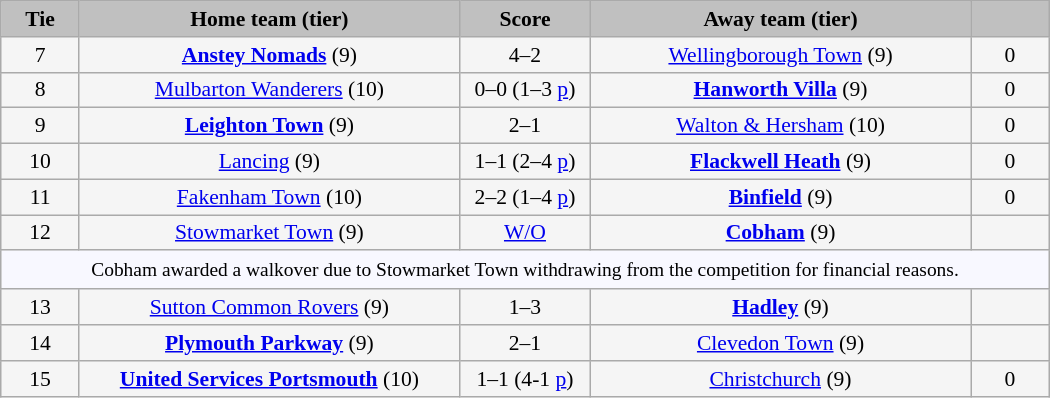<table class="wikitable" style="width: 700px; background:WhiteSmoke; text-align:center; font-size:90%">
<tr>
<td scope="col" style="width:  7.50%; background:silver;"><strong>Tie</strong></td>
<td scope="col" style="width: 36.25%; background:silver;"><strong>Home team (tier)</strong></td>
<td scope="col" style="width: 12.50%; background:silver;"><strong>Score</strong></td>
<td scope="col" style="width: 36.25%; background:silver;"><strong>Away team (tier)</strong></td>
<td scope="col" style="width:  7.50%; background:silver;"><strong></strong></td>
</tr>
<tr>
<td>7</td>
<td><strong><a href='#'>Anstey Nomads</a></strong> (9)</td>
<td>4–2</td>
<td><a href='#'>Wellingborough Town</a> (9)</td>
<td>0</td>
</tr>
<tr>
<td>8</td>
<td><a href='#'>Mulbarton Wanderers</a> (10)</td>
<td>0–0 (1–3 <a href='#'>p</a>)</td>
<td><strong><a href='#'>Hanworth Villa</a></strong> (9)</td>
<td>0</td>
</tr>
<tr>
<td>9</td>
<td><strong><a href='#'>Leighton Town</a></strong> (9)</td>
<td>2–1</td>
<td><a href='#'>Walton & Hersham</a> (10)</td>
<td>0</td>
</tr>
<tr>
<td>10</td>
<td><a href='#'>Lancing</a> (9)</td>
<td>1–1 (2–4 <a href='#'>p</a>)</td>
<td><strong><a href='#'>Flackwell Heath</a></strong> (9)</td>
<td>0</td>
</tr>
<tr>
<td>11</td>
<td><a href='#'>Fakenham Town</a> (10)</td>
<td>2–2 (1–4 <a href='#'>p</a>)</td>
<td><strong><a href='#'>Binfield</a></strong> (9)</td>
<td>0</td>
</tr>
<tr>
<td>12</td>
<td><a href='#'>Stowmarket Town</a> (9)</td>
<td><a href='#'>W/O</a></td>
<td><strong><a href='#'>Cobham</a></strong> (9)</td>
<td></td>
</tr>
<tr>
<td colspan="5" style="background:GhostWhite; height:20px; text-align:center; font-size:90%">Cobham awarded a walkover due to Stowmarket Town withdrawing from the competition for financial reasons.</td>
</tr>
<tr>
<td>13</td>
<td><a href='#'>Sutton Common Rovers</a> (9)</td>
<td>1–3</td>
<td><strong><a href='#'>Hadley</a></strong> (9)</td>
<td></td>
</tr>
<tr>
<td>14</td>
<td><strong><a href='#'>Plymouth Parkway</a></strong> (9)</td>
<td>2–1</td>
<td><a href='#'>Clevedon Town</a> (9)</td>
<td></td>
</tr>
<tr>
<td>15</td>
<td><strong><a href='#'>United Services Portsmouth</a></strong> (10)</td>
<td>1–1 (4-1 <a href='#'>p</a>)</td>
<td><a href='#'>Christchurch</a> (9)</td>
<td>0</td>
</tr>
</table>
